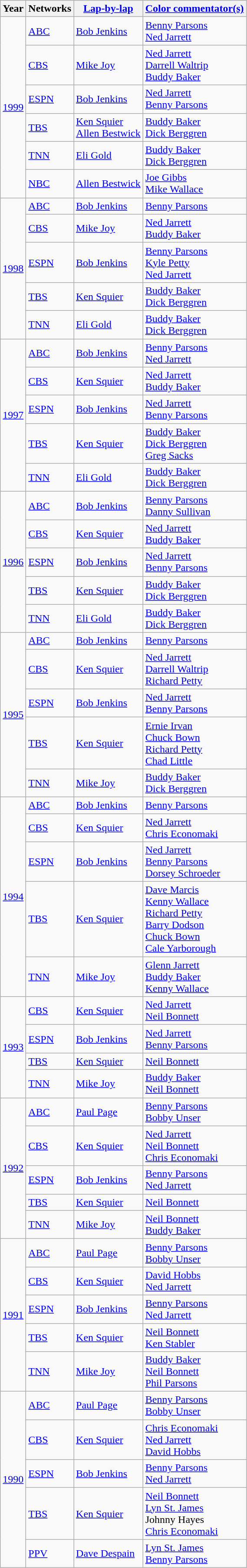<table class=wikitable>
<tr>
<th>Year</th>
<th>Networks</th>
<th><a href='#'>Lap-by-lap</a></th>
<th><a href='#'>Color commentator(s)</a></th>
</tr>
<tr>
<td rowspan="6" nowrap=""><a href='#'>1999</a></td>
<td><a href='#'>ABC</a></td>
<td><a href='#'>Bob Jenkins</a></td>
<td><a href='#'>Benny Parsons</a><br><a href='#'>Ned Jarrett</a></td>
</tr>
<tr>
<td><a href='#'>CBS</a></td>
<td><a href='#'>Mike Joy</a></td>
<td><a href='#'>Ned Jarrett</a><br><a href='#'>Darrell Waltrip</a><br><a href='#'>Buddy Baker</a></td>
</tr>
<tr>
<td><a href='#'>ESPN</a></td>
<td><a href='#'>Bob Jenkins</a></td>
<td><a href='#'>Ned Jarrett</a><br><a href='#'>Benny Parsons</a></td>
</tr>
<tr>
<td><a href='#'>TBS</a></td>
<td><a href='#'>Ken Squier</a><br><a href='#'>Allen Bestwick</a></td>
<td><a href='#'>Buddy Baker</a><br><a href='#'>Dick Berggren</a></td>
</tr>
<tr>
<td><a href='#'>TNN</a></td>
<td><a href='#'>Eli Gold</a></td>
<td><a href='#'>Buddy Baker</a><br><a href='#'>Dick Berggren</a></td>
</tr>
<tr>
<td><a href='#'>NBC</a></td>
<td><a href='#'>Allen Bestwick</a></td>
<td><a href='#'>Joe Gibbs</a><br><a href='#'>Mike Wallace</a></td>
</tr>
<tr>
<td rowspan="5" nowrap=""><a href='#'>1998</a></td>
<td><a href='#'>ABC</a></td>
<td><a href='#'>Bob Jenkins</a></td>
<td><a href='#'>Benny Parsons</a></td>
</tr>
<tr>
<td><a href='#'>CBS</a></td>
<td><a href='#'>Mike Joy</a></td>
<td><a href='#'>Ned Jarrett</a><br><a href='#'>Buddy Baker</a></td>
</tr>
<tr>
<td><a href='#'>ESPN</a></td>
<td><a href='#'>Bob Jenkins</a></td>
<td><a href='#'>Benny Parsons</a><br><a href='#'>Kyle Petty</a><br><a href='#'>Ned Jarrett</a></td>
</tr>
<tr>
<td><a href='#'>TBS</a></td>
<td><a href='#'>Ken Squier</a></td>
<td><a href='#'>Buddy Baker</a><br><a href='#'>Dick Berggren</a></td>
</tr>
<tr>
<td><a href='#'>TNN</a></td>
<td><a href='#'>Eli Gold</a></td>
<td><a href='#'>Buddy Baker</a><br><a href='#'>Dick Berggren</a></td>
</tr>
<tr>
<td rowspan="5" nowrap=""><a href='#'>1997</a></td>
<td><a href='#'>ABC</a></td>
<td><a href='#'>Bob Jenkins</a></td>
<td><a href='#'>Benny Parsons</a><br><a href='#'>Ned Jarrett</a></td>
</tr>
<tr>
<td><a href='#'>CBS</a></td>
<td><a href='#'>Ken Squier</a></td>
<td><a href='#'>Ned Jarrett</a><br><a href='#'>Buddy Baker</a></td>
</tr>
<tr>
<td><a href='#'>ESPN</a></td>
<td><a href='#'>Bob Jenkins</a></td>
<td><a href='#'>Ned Jarrett</a><br><a href='#'>Benny Parsons</a></td>
</tr>
<tr>
<td><a href='#'>TBS</a></td>
<td><a href='#'>Ken Squier</a></td>
<td><a href='#'>Buddy Baker</a><br><a href='#'>Dick Berggren</a><br><a href='#'>Greg Sacks</a></td>
</tr>
<tr>
<td><a href='#'>TNN</a></td>
<td><a href='#'>Eli Gold</a></td>
<td><a href='#'>Buddy Baker</a><br><a href='#'>Dick Berggren</a></td>
</tr>
<tr>
<td rowspan="5" nowrap=""><a href='#'>1996</a></td>
<td><a href='#'>ABC</a></td>
<td><a href='#'>Bob Jenkins</a></td>
<td><a href='#'>Benny Parsons</a><br><a href='#'>Danny Sullivan</a></td>
</tr>
<tr>
<td><a href='#'>CBS</a></td>
<td><a href='#'>Ken Squier</a></td>
<td><a href='#'>Ned Jarrett</a><br><a href='#'>Buddy Baker</a></td>
</tr>
<tr>
<td><a href='#'>ESPN</a></td>
<td><a href='#'>Bob Jenkins</a></td>
<td><a href='#'>Ned Jarrett</a><br><a href='#'>Benny Parsons</a></td>
</tr>
<tr>
<td><a href='#'>TBS</a></td>
<td><a href='#'>Ken Squier</a></td>
<td><a href='#'>Buddy Baker</a><br><a href='#'>Dick Berggren</a></td>
</tr>
<tr>
<td><a href='#'>TNN</a></td>
<td><a href='#'>Eli Gold</a></td>
<td><a href='#'>Buddy Baker</a><br><a href='#'>Dick Berggren</a></td>
</tr>
<tr>
<td rowspan="5" nowrap=""><a href='#'>1995</a></td>
<td><a href='#'>ABC</a></td>
<td><a href='#'>Bob Jenkins</a></td>
<td><a href='#'>Benny Parsons</a></td>
</tr>
<tr>
<td><a href='#'>CBS</a></td>
<td><a href='#'>Ken Squier</a></td>
<td><a href='#'>Ned Jarrett</a><br><a href='#'>Darrell Waltrip</a><br><a href='#'>Richard Petty</a></td>
</tr>
<tr>
<td><a href='#'>ESPN</a></td>
<td><a href='#'>Bob Jenkins</a></td>
<td><a href='#'>Ned Jarrett</a><br><a href='#'>Benny Parsons</a></td>
</tr>
<tr>
<td><a href='#'>TBS</a></td>
<td><a href='#'>Ken Squier</a></td>
<td><a href='#'>Ernie Irvan</a><br><a href='#'>Chuck Bown</a><br><a href='#'>Richard Petty</a><br><a href='#'>Chad Little</a></td>
</tr>
<tr>
<td><a href='#'>TNN</a></td>
<td><a href='#'>Mike Joy</a></td>
<td><a href='#'>Buddy Baker</a><br><a href='#'>Dick Berggren</a></td>
</tr>
<tr>
<td rowspan="5" nowrap=""><a href='#'>1994</a></td>
<td><a href='#'>ABC</a></td>
<td><a href='#'>Bob Jenkins</a></td>
<td><a href='#'>Benny Parsons</a></td>
</tr>
<tr>
<td><a href='#'>CBS</a></td>
<td><a href='#'>Ken Squier</a></td>
<td><a href='#'>Ned Jarrett</a><br><a href='#'>Chris Economaki</a></td>
</tr>
<tr>
<td><a href='#'>ESPN</a></td>
<td><a href='#'>Bob Jenkins</a></td>
<td><a href='#'>Ned Jarrett</a><br><a href='#'>Benny Parsons</a><br><a href='#'>Dorsey Schroeder</a></td>
</tr>
<tr>
<td><a href='#'>TBS</a></td>
<td><a href='#'>Ken Squier</a></td>
<td><a href='#'>Dave Marcis</a><br><a href='#'>Kenny Wallace</a><br><a href='#'>Richard Petty</a><br><a href='#'>Barry Dodson</a><br><a href='#'>Chuck Bown</a><br><a href='#'>Cale Yarborough</a></td>
</tr>
<tr>
<td><a href='#'>TNN</a></td>
<td><a href='#'>Mike Joy</a></td>
<td><a href='#'>Glenn Jarrett</a><br><a href='#'>Buddy Baker</a><br><a href='#'>Kenny Wallace</a></td>
</tr>
<tr>
<td rowspan="4" nowrap=""><a href='#'>1993</a></td>
<td><a href='#'>CBS</a></td>
<td><a href='#'>Ken Squier</a></td>
<td><a href='#'>Ned Jarrett</a><br><a href='#'>Neil Bonnett</a></td>
</tr>
<tr>
<td><a href='#'>ESPN</a></td>
<td><a href='#'>Bob Jenkins</a></td>
<td><a href='#'>Ned Jarrett</a><br><a href='#'>Benny Parsons</a></td>
</tr>
<tr>
<td><a href='#'>TBS</a></td>
<td><a href='#'>Ken Squier</a></td>
<td><a href='#'>Neil Bonnett</a></td>
</tr>
<tr>
<td><a href='#'>TNN</a></td>
<td><a href='#'>Mike Joy</a></td>
<td><a href='#'>Buddy Baker</a><br><a href='#'>Neil Bonnett</a></td>
</tr>
<tr>
<td rowspan="5" nowrap=""><a href='#'>1992</a></td>
<td><a href='#'>ABC</a></td>
<td><a href='#'>Paul Page</a></td>
<td><a href='#'>Benny Parsons</a><br><a href='#'>Bobby Unser</a></td>
</tr>
<tr>
<td><a href='#'>CBS</a></td>
<td><a href='#'>Ken Squier</a></td>
<td><a href='#'>Ned Jarrett</a><br><a href='#'>Neil Bonnett</a><br><a href='#'>Chris Economaki</a></td>
</tr>
<tr>
<td><a href='#'>ESPN</a></td>
<td><a href='#'>Bob Jenkins</a></td>
<td><a href='#'>Benny Parsons</a><br><a href='#'>Ned Jarrett</a></td>
</tr>
<tr>
<td><a href='#'>TBS</a></td>
<td><a href='#'>Ken Squier</a></td>
<td><a href='#'>Neil Bonnett</a></td>
</tr>
<tr>
<td><a href='#'>TNN</a></td>
<td><a href='#'>Mike Joy</a></td>
<td><a href='#'>Neil Bonnett</a><br><a href='#'>Buddy Baker</a></td>
</tr>
<tr>
<td rowspan="5" nowrap=""><a href='#'>1991</a></td>
<td><a href='#'>ABC</a></td>
<td><a href='#'>Paul Page</a></td>
<td><a href='#'>Benny Parsons</a><br><a href='#'>Bobby Unser</a></td>
</tr>
<tr>
<td><a href='#'>CBS</a></td>
<td><a href='#'>Ken Squier</a></td>
<td><a href='#'>David Hobbs</a><br><a href='#'>Ned Jarrett</a></td>
</tr>
<tr>
<td><a href='#'>ESPN</a></td>
<td><a href='#'>Bob Jenkins</a></td>
<td><a href='#'>Benny Parsons</a><br><a href='#'>Ned Jarrett</a></td>
</tr>
<tr>
<td><a href='#'>TBS</a></td>
<td><a href='#'>Ken Squier</a></td>
<td><a href='#'>Neil Bonnett</a><br><a href='#'>Ken Stabler</a></td>
</tr>
<tr>
<td><a href='#'>TNN</a></td>
<td><a href='#'>Mike Joy</a></td>
<td><a href='#'>Buddy Baker</a><br><a href='#'>Neil Bonnett</a><br><a href='#'>Phil Parsons</a></td>
</tr>
<tr>
<td rowspan="5" nowrap=""><a href='#'>1990</a></td>
<td><a href='#'>ABC</a></td>
<td><a href='#'>Paul Page</a></td>
<td><a href='#'>Benny Parsons</a><br><a href='#'>Bobby Unser</a></td>
</tr>
<tr>
<td><a href='#'>CBS</a></td>
<td><a href='#'>Ken Squier</a></td>
<td><a href='#'>Chris Economaki</a><br><a href='#'>Ned Jarrett</a><br><a href='#'>David Hobbs</a></td>
</tr>
<tr>
<td><a href='#'>ESPN</a></td>
<td><a href='#'>Bob Jenkins</a></td>
<td><a href='#'>Benny Parsons</a><br><a href='#'>Ned Jarrett</a></td>
</tr>
<tr>
<td><a href='#'>TBS</a></td>
<td><a href='#'>Ken Squier</a></td>
<td><a href='#'>Neil Bonnett</a><br><a href='#'>Lyn St. James</a><br>Johnny Hayes<br><a href='#'>Chris Economaki</a></td>
</tr>
<tr>
<td><a href='#'>PPV</a></td>
<td><a href='#'>Dave Despain</a></td>
<td><a href='#'>Lyn St. James</a><br><a href='#'>Benny Parsons</a></td>
</tr>
</table>
